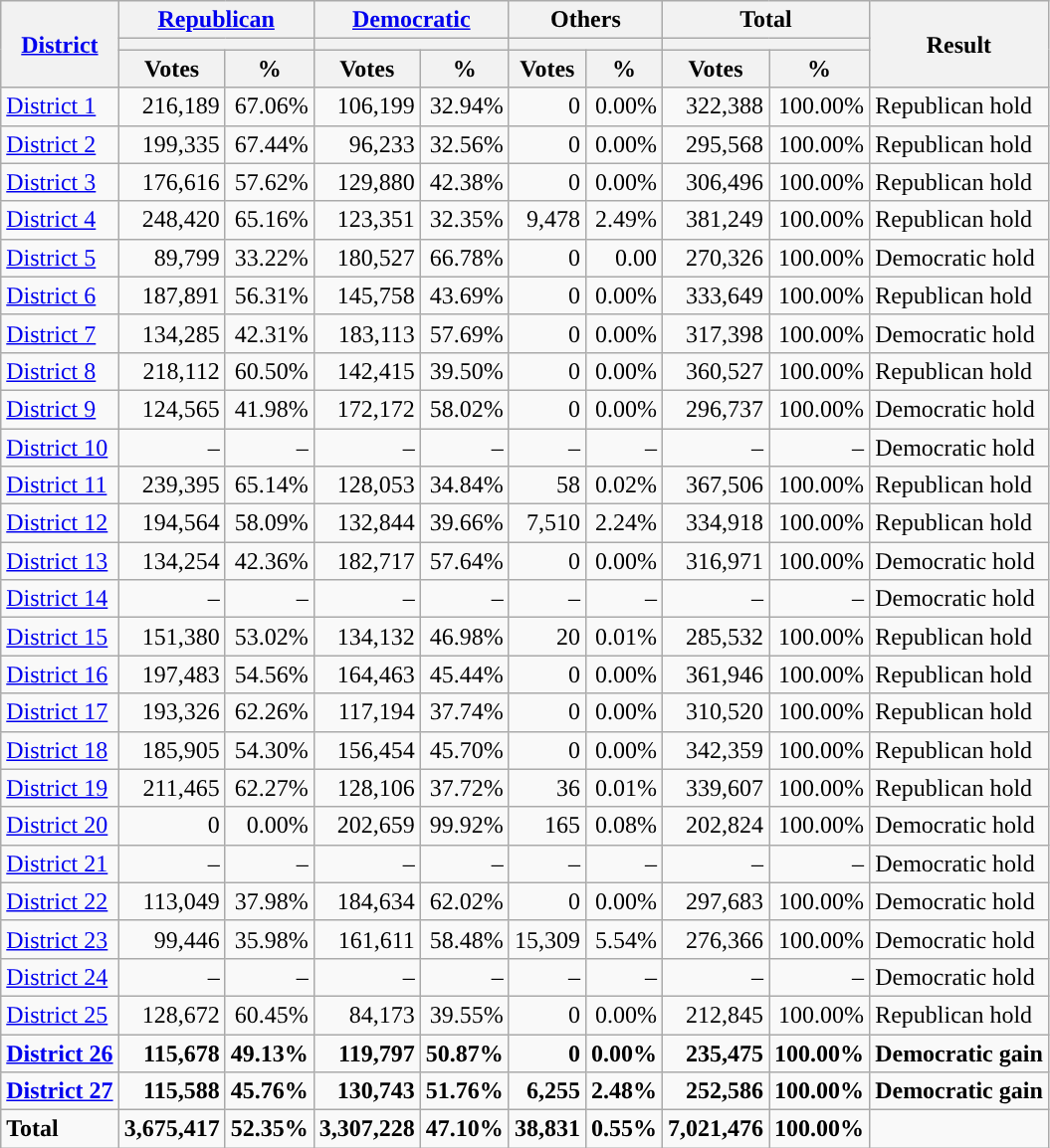<table class="wikitable plainrowheaders sortable" style="font-size:100%; text-align:right;">
<tr>
<th rowspan="3" scope="col"><a href='#'>District</a></th>
<th colspan="2" scope="col"><a href='#'>Republican</a></th>
<th colspan="2" scope="col"><a href='#'>Democratic</a></th>
<th colspan="2" scope="col">Others</th>
<th colspan="2" scope="col">Total</th>
<th rowspan="3" scope="col">Result</th>
</tr>
<tr>
<th colspan="2" scope="col" style="background:"></th>
<th colspan="2" scope="col" style="background:"></th>
<th colspan="2" scope="col"></th>
<th colspan="2" scope="col"></th>
</tr>
<tr>
<th data-sort-type="number" scope="col">Votes</th>
<th data-sort-type="number" scope="col">%</th>
<th data-sort-type="number" scope="col">Votes</th>
<th data-sort-type="number" scope="col">%</th>
<th data-sort-type="number" scope="col">Votes</th>
<th data-sort-type="number" scope="col">%</th>
<th data-sort-type="number" scope="col">Votes</th>
<th data-sort-type="number" scope="col">%</th>
</tr>
<tr>
<td align="left"><a href='#'>District 1</a></td>
<td>216,189</td>
<td>67.06%</td>
<td>106,199</td>
<td>32.94%</td>
<td>0</td>
<td>0.00%</td>
<td>322,388</td>
<td>100.00%</td>
<td align="left">Republican hold</td>
</tr>
<tr>
<td align="left"><a href='#'>District 2</a></td>
<td>199,335</td>
<td>67.44%</td>
<td>96,233</td>
<td>32.56%</td>
<td>0</td>
<td>0.00%</td>
<td>295,568</td>
<td>100.00%</td>
<td align="left">Republican hold</td>
</tr>
<tr>
<td align="left"><a href='#'>District 3</a></td>
<td>176,616</td>
<td>57.62%</td>
<td>129,880</td>
<td>42.38%</td>
<td>0</td>
<td>0.00%</td>
<td>306,496</td>
<td>100.00%</td>
<td align="left">Republican hold</td>
</tr>
<tr>
<td align="left"><a href='#'>District 4</a></td>
<td>248,420</td>
<td>65.16%</td>
<td>123,351</td>
<td>32.35%</td>
<td>9,478</td>
<td>2.49%</td>
<td>381,249</td>
<td>100.00%</td>
<td align="left">Republican hold</td>
</tr>
<tr>
<td align="left"><a href='#'>District 5</a></td>
<td>89,799</td>
<td>33.22%</td>
<td>180,527</td>
<td>66.78%</td>
<td>0</td>
<td>0.00</td>
<td>270,326</td>
<td>100.00%</td>
<td align="left">Democratic hold</td>
</tr>
<tr>
<td align="left"><a href='#'>District 6</a></td>
<td>187,891</td>
<td>56.31%</td>
<td>145,758</td>
<td>43.69%</td>
<td>0</td>
<td>0.00%</td>
<td>333,649</td>
<td>100.00%</td>
<td align="left">Republican hold</td>
</tr>
<tr>
<td align="left"><a href='#'>District 7</a></td>
<td>134,285</td>
<td>42.31%</td>
<td>183,113</td>
<td>57.69%</td>
<td>0</td>
<td>0.00%</td>
<td>317,398</td>
<td>100.00%</td>
<td align="left">Democratic hold</td>
</tr>
<tr>
<td align="left"><a href='#'>District 8</a></td>
<td>218,112</td>
<td>60.50%</td>
<td>142,415</td>
<td>39.50%</td>
<td>0</td>
<td>0.00%</td>
<td>360,527</td>
<td>100.00%</td>
<td align="left">Republican hold</td>
</tr>
<tr>
<td align="left"><a href='#'>District 9</a></td>
<td>124,565</td>
<td>41.98%</td>
<td>172,172</td>
<td>58.02%</td>
<td>0</td>
<td>0.00%</td>
<td>296,737</td>
<td>100.00%</td>
<td align="left">Democratic hold</td>
</tr>
<tr>
<td align="left"><a href='#'>District 10</a></td>
<td>–</td>
<td>–</td>
<td>–</td>
<td>–</td>
<td>–</td>
<td>–</td>
<td>–</td>
<td>–</td>
<td align="left">Democratic hold</td>
</tr>
<tr>
<td align="left"><a href='#'>District 11</a></td>
<td>239,395</td>
<td>65.14%</td>
<td>128,053</td>
<td>34.84%</td>
<td>58</td>
<td>0.02%</td>
<td>367,506</td>
<td>100.00%</td>
<td align="left">Republican hold</td>
</tr>
<tr>
<td align="left"><a href='#'>District 12</a></td>
<td>194,564</td>
<td>58.09%</td>
<td>132,844</td>
<td>39.66%</td>
<td>7,510</td>
<td>2.24%</td>
<td>334,918</td>
<td>100.00%</td>
<td align="left">Republican hold</td>
</tr>
<tr>
<td align="left"><a href='#'>District 13</a></td>
<td>134,254</td>
<td>42.36%</td>
<td>182,717</td>
<td>57.64%</td>
<td>0</td>
<td>0.00%</td>
<td>316,971</td>
<td>100.00%</td>
<td align="left">Democratic hold</td>
</tr>
<tr>
<td align="left"><a href='#'>District 14</a></td>
<td>–</td>
<td>–</td>
<td>–</td>
<td>–</td>
<td>–</td>
<td>–</td>
<td>–</td>
<td>–</td>
<td align="left">Democratic hold</td>
</tr>
<tr>
<td align="left"><a href='#'>District 15</a></td>
<td>151,380</td>
<td>53.02%</td>
<td>134,132</td>
<td>46.98%</td>
<td>20</td>
<td>0.01%</td>
<td>285,532</td>
<td>100.00%</td>
<td align="left">Republican hold</td>
</tr>
<tr>
<td align="left"><a href='#'>District 16</a></td>
<td>197,483</td>
<td>54.56%</td>
<td>164,463</td>
<td>45.44%</td>
<td>0</td>
<td>0.00%</td>
<td>361,946</td>
<td>100.00%</td>
<td align="left">Republican hold</td>
</tr>
<tr>
<td align="left"><a href='#'>District 17</a></td>
<td>193,326</td>
<td>62.26%</td>
<td>117,194</td>
<td>37.74%</td>
<td>0</td>
<td>0.00%</td>
<td>310,520</td>
<td>100.00%</td>
<td align="left">Republican hold</td>
</tr>
<tr>
<td align="left"><a href='#'>District 18</a></td>
<td>185,905</td>
<td>54.30%</td>
<td>156,454</td>
<td>45.70%</td>
<td>0</td>
<td>0.00%</td>
<td>342,359</td>
<td>100.00%</td>
<td align="left">Republican hold</td>
</tr>
<tr>
<td align="left"><a href='#'>District 19</a></td>
<td>211,465</td>
<td>62.27%</td>
<td>128,106</td>
<td>37.72%</td>
<td>36</td>
<td>0.01%</td>
<td>339,607</td>
<td>100.00%</td>
<td align="left">Republican hold</td>
</tr>
<tr>
<td align="left"><a href='#'>District 20</a></td>
<td>0</td>
<td>0.00%</td>
<td>202,659</td>
<td>99.92%</td>
<td>165</td>
<td>0.08%</td>
<td>202,824</td>
<td>100.00%</td>
<td align="left">Democratic hold</td>
</tr>
<tr>
<td align="left"><a href='#'>District 21</a></td>
<td>–</td>
<td>–</td>
<td>–</td>
<td>–</td>
<td>–</td>
<td>–</td>
<td>–</td>
<td>–</td>
<td align="left">Democratic hold</td>
</tr>
<tr>
<td align="left"><a href='#'>District 22</a></td>
<td>113,049</td>
<td>37.98%</td>
<td>184,634</td>
<td>62.02%</td>
<td>0</td>
<td>0.00%</td>
<td>297,683</td>
<td>100.00%</td>
<td align="left">Democratic hold</td>
</tr>
<tr>
<td align="left"><a href='#'>District 23</a></td>
<td>99,446</td>
<td>35.98%</td>
<td>161,611</td>
<td>58.48%</td>
<td>15,309</td>
<td>5.54%</td>
<td>276,366</td>
<td>100.00%</td>
<td align="left">Democratic hold</td>
</tr>
<tr>
<td align="left"><a href='#'>District 24</a></td>
<td>–</td>
<td>–</td>
<td>–</td>
<td>–</td>
<td>–</td>
<td>–</td>
<td>–</td>
<td>–</td>
<td align="left">Democratic hold</td>
</tr>
<tr>
<td align="left"><a href='#'>District 25</a></td>
<td>128,672</td>
<td>60.45%</td>
<td>84,173</td>
<td>39.55%</td>
<td>0</td>
<td>0.00%</td>
<td>212,845</td>
<td>100.00%</td>
<td align="left">Republican hold</td>
</tr>
<tr>
<td align="left"><strong><a href='#'>District 26</a></strong></td>
<td><strong>115,678</strong></td>
<td><strong>49.13%</strong></td>
<td><strong>119,797</strong></td>
<td><strong>50.87%</strong></td>
<td><strong>0</strong></td>
<td><strong>0.00%</strong></td>
<td><strong>235,475</strong></td>
<td><strong>100.00%</strong></td>
<td align="left"><strong>Democratic gain</strong></td>
</tr>
<tr>
<td align="left"><strong><a href='#'>District 27</a></strong></td>
<td><strong>115,588</strong></td>
<td><strong>45.76%</strong></td>
<td><strong>130,743</strong></td>
<td><strong>51.76%</strong></td>
<td><strong>6,255</strong></td>
<td><strong>2.48%</strong></td>
<td><strong>252,586</strong></td>
<td><strong>100.00%</strong></td>
<td align="left"><strong>Democratic gain</strong></td>
</tr>
<tr class="sortbottom" style="font-weight:bold">
<td align="left">Total</td>
<td>3,675,417</td>
<td>52.35%</td>
<td>3,307,228</td>
<td>47.10%</td>
<td>38,831</td>
<td>0.55%</td>
<td>7,021,476</td>
<td>100.00%</td>
<td></td>
</tr>
</table>
